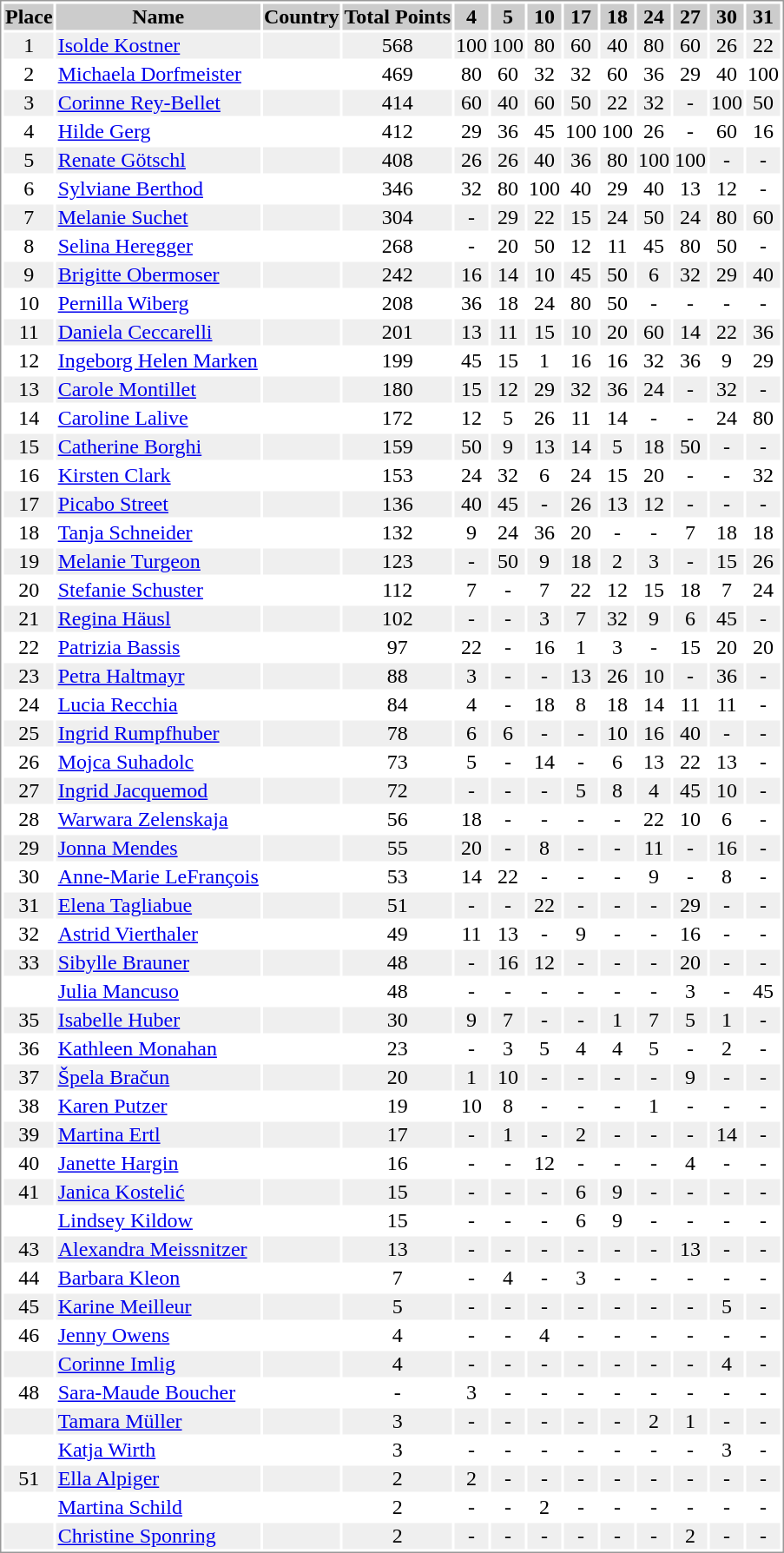<table border="0" style="border: 1px solid #999; background-color:#FFFFFF; text-align:center">
<tr align="center" bgcolor="#CCCCCC">
<th>Place</th>
<th>Name</th>
<th>Country</th>
<th>Total Points</th>
<th>4</th>
<th>5</th>
<th>10</th>
<th>17</th>
<th>18</th>
<th>24</th>
<th>27</th>
<th>30</th>
<th>31</th>
</tr>
<tr bgcolor="#EFEFEF">
<td>1</td>
<td align="left"><a href='#'>Isolde Kostner</a></td>
<td align="left"></td>
<td>568</td>
<td>100</td>
<td>100</td>
<td>80</td>
<td>60</td>
<td>40</td>
<td>80</td>
<td>60</td>
<td>26</td>
<td>22</td>
</tr>
<tr>
<td>2</td>
<td align="left"><a href='#'>Michaela Dorfmeister</a></td>
<td align="left"></td>
<td>469</td>
<td>80</td>
<td>60</td>
<td>32</td>
<td>32</td>
<td>60</td>
<td>36</td>
<td>29</td>
<td>40</td>
<td>100</td>
</tr>
<tr bgcolor="#EFEFEF">
<td>3</td>
<td align="left"><a href='#'>Corinne Rey-Bellet</a></td>
<td align="left"></td>
<td>414</td>
<td>60</td>
<td>40</td>
<td>60</td>
<td>50</td>
<td>22</td>
<td>32</td>
<td>-</td>
<td>100</td>
<td>50</td>
</tr>
<tr>
<td>4</td>
<td align="left"><a href='#'>Hilde Gerg</a></td>
<td align="left"></td>
<td>412</td>
<td>29</td>
<td>36</td>
<td>45</td>
<td>100</td>
<td>100</td>
<td>26</td>
<td>-</td>
<td>60</td>
<td>16</td>
</tr>
<tr bgcolor="#EFEFEF">
<td>5</td>
<td align="left"><a href='#'>Renate Götschl</a></td>
<td align="left"></td>
<td>408</td>
<td>26</td>
<td>26</td>
<td>40</td>
<td>36</td>
<td>80</td>
<td>100</td>
<td>100</td>
<td>-</td>
<td>-</td>
</tr>
<tr>
<td>6</td>
<td align="left"><a href='#'>Sylviane Berthod</a></td>
<td align="left"></td>
<td>346</td>
<td>32</td>
<td>80</td>
<td>100</td>
<td>40</td>
<td>29</td>
<td>40</td>
<td>13</td>
<td>12</td>
<td>-</td>
</tr>
<tr bgcolor="#EFEFEF">
<td>7</td>
<td align="left"><a href='#'>Melanie Suchet</a></td>
<td align="left"></td>
<td>304</td>
<td>-</td>
<td>29</td>
<td>22</td>
<td>15</td>
<td>24</td>
<td>50</td>
<td>24</td>
<td>80</td>
<td>60</td>
</tr>
<tr>
<td>8</td>
<td align="left"><a href='#'>Selina Heregger</a></td>
<td align="left"></td>
<td>268</td>
<td>-</td>
<td>20</td>
<td>50</td>
<td>12</td>
<td>11</td>
<td>45</td>
<td>80</td>
<td>50</td>
<td>-</td>
</tr>
<tr bgcolor="#EFEFEF">
<td>9</td>
<td align="left"><a href='#'>Brigitte Obermoser</a></td>
<td align="left"></td>
<td>242</td>
<td>16</td>
<td>14</td>
<td>10</td>
<td>45</td>
<td>50</td>
<td>6</td>
<td>32</td>
<td>29</td>
<td>40</td>
</tr>
<tr>
<td>10</td>
<td align="left"><a href='#'>Pernilla Wiberg</a></td>
<td align="left"></td>
<td>208</td>
<td>36</td>
<td>18</td>
<td>24</td>
<td>80</td>
<td>50</td>
<td>-</td>
<td>-</td>
<td>-</td>
<td>-</td>
</tr>
<tr bgcolor="#EFEFEF">
<td>11</td>
<td align="left"><a href='#'>Daniela Ceccarelli</a></td>
<td align="left"></td>
<td>201</td>
<td>13</td>
<td>11</td>
<td>15</td>
<td>10</td>
<td>20</td>
<td>60</td>
<td>14</td>
<td>22</td>
<td>36</td>
</tr>
<tr>
<td>12</td>
<td align="left"><a href='#'>Ingeborg Helen Marken</a></td>
<td align="left"></td>
<td>199</td>
<td>45</td>
<td>15</td>
<td>1</td>
<td>16</td>
<td>16</td>
<td>32</td>
<td>36</td>
<td>9</td>
<td>29</td>
</tr>
<tr bgcolor="#EFEFEF">
<td>13</td>
<td align="left"><a href='#'>Carole Montillet</a></td>
<td align="left"></td>
<td>180</td>
<td>15</td>
<td>12</td>
<td>29</td>
<td>32</td>
<td>36</td>
<td>24</td>
<td>-</td>
<td>32</td>
<td>-</td>
</tr>
<tr>
<td>14</td>
<td align="left"><a href='#'>Caroline Lalive</a></td>
<td align="left"></td>
<td>172</td>
<td>12</td>
<td>5</td>
<td>26</td>
<td>11</td>
<td>14</td>
<td>-</td>
<td>-</td>
<td>24</td>
<td>80</td>
</tr>
<tr bgcolor="#EFEFEF">
<td>15</td>
<td align="left"><a href='#'>Catherine Borghi</a></td>
<td align="left"></td>
<td>159</td>
<td>50</td>
<td>9</td>
<td>13</td>
<td>14</td>
<td>5</td>
<td>18</td>
<td>50</td>
<td>-</td>
<td>-</td>
</tr>
<tr>
<td>16</td>
<td align="left"><a href='#'>Kirsten Clark</a></td>
<td align="left"></td>
<td>153</td>
<td>24</td>
<td>32</td>
<td>6</td>
<td>24</td>
<td>15</td>
<td>20</td>
<td>-</td>
<td>-</td>
<td>32</td>
</tr>
<tr bgcolor="#EFEFEF">
<td>17</td>
<td align="left"><a href='#'>Picabo Street</a></td>
<td align="left"></td>
<td>136</td>
<td>40</td>
<td>45</td>
<td>-</td>
<td>26</td>
<td>13</td>
<td>12</td>
<td>-</td>
<td>-</td>
<td>-</td>
</tr>
<tr>
<td>18</td>
<td align="left"><a href='#'>Tanja Schneider</a></td>
<td align="left"></td>
<td>132</td>
<td>9</td>
<td>24</td>
<td>36</td>
<td>20</td>
<td>-</td>
<td>-</td>
<td>7</td>
<td>18</td>
<td>18</td>
</tr>
<tr bgcolor="#EFEFEF">
<td>19</td>
<td align="left"><a href='#'>Melanie Turgeon</a></td>
<td align="left"></td>
<td>123</td>
<td>-</td>
<td>50</td>
<td>9</td>
<td>18</td>
<td>2</td>
<td>3</td>
<td>-</td>
<td>15</td>
<td>26</td>
</tr>
<tr>
<td>20</td>
<td align="left"><a href='#'>Stefanie Schuster</a></td>
<td align="left"></td>
<td>112</td>
<td>7</td>
<td>-</td>
<td>7</td>
<td>22</td>
<td>12</td>
<td>15</td>
<td>18</td>
<td>7</td>
<td>24</td>
</tr>
<tr bgcolor="#EFEFEF">
<td>21</td>
<td align="left"><a href='#'>Regina Häusl</a></td>
<td align="left"></td>
<td>102</td>
<td>-</td>
<td>-</td>
<td>3</td>
<td>7</td>
<td>32</td>
<td>9</td>
<td>6</td>
<td>45</td>
<td>-</td>
</tr>
<tr>
<td>22</td>
<td align="left"><a href='#'>Patrizia Bassis</a></td>
<td align="left"></td>
<td>97</td>
<td>22</td>
<td>-</td>
<td>16</td>
<td>1</td>
<td>3</td>
<td>-</td>
<td>15</td>
<td>20</td>
<td>20</td>
</tr>
<tr bgcolor="#EFEFEF">
<td>23</td>
<td align="left"><a href='#'>Petra Haltmayr</a></td>
<td align="left"></td>
<td>88</td>
<td>3</td>
<td>-</td>
<td>-</td>
<td>13</td>
<td>26</td>
<td>10</td>
<td>-</td>
<td>36</td>
<td>-</td>
</tr>
<tr>
<td>24</td>
<td align="left"><a href='#'>Lucia Recchia</a></td>
<td align="left"></td>
<td>84</td>
<td>4</td>
<td>-</td>
<td>18</td>
<td>8</td>
<td>18</td>
<td>14</td>
<td>11</td>
<td>11</td>
<td>-</td>
</tr>
<tr bgcolor="#EFEFEF">
<td>25</td>
<td align="left"><a href='#'>Ingrid Rumpfhuber</a></td>
<td align="left"></td>
<td>78</td>
<td>6</td>
<td>6</td>
<td>-</td>
<td>-</td>
<td>10</td>
<td>16</td>
<td>40</td>
<td>-</td>
<td>-</td>
</tr>
<tr>
<td>26</td>
<td align="left"><a href='#'>Mojca Suhadolc</a></td>
<td align="left"></td>
<td>73</td>
<td>5</td>
<td>-</td>
<td>14</td>
<td>-</td>
<td>6</td>
<td>13</td>
<td>22</td>
<td>13</td>
<td>-</td>
</tr>
<tr bgcolor="#EFEFEF">
<td>27</td>
<td align="left"><a href='#'>Ingrid Jacquemod</a></td>
<td align="left"></td>
<td>72</td>
<td>-</td>
<td>-</td>
<td>-</td>
<td>5</td>
<td>8</td>
<td>4</td>
<td>45</td>
<td>10</td>
<td>-</td>
</tr>
<tr>
<td>28</td>
<td align="left"><a href='#'>Warwara Zelenskaja</a></td>
<td align="left"></td>
<td>56</td>
<td>18</td>
<td>-</td>
<td>-</td>
<td>-</td>
<td>-</td>
<td>22</td>
<td>10</td>
<td>6</td>
<td>-</td>
</tr>
<tr bgcolor="#EFEFEF">
<td>29</td>
<td align="left"><a href='#'>Jonna Mendes</a></td>
<td align="left"></td>
<td>55</td>
<td>20</td>
<td>-</td>
<td>8</td>
<td>-</td>
<td>-</td>
<td>11</td>
<td>-</td>
<td>16</td>
<td>-</td>
</tr>
<tr>
<td>30</td>
<td align="left"><a href='#'>Anne-Marie LeFrançois</a></td>
<td align="left"></td>
<td>53</td>
<td>14</td>
<td>22</td>
<td>-</td>
<td>-</td>
<td>-</td>
<td>9</td>
<td>-</td>
<td>8</td>
<td>-</td>
</tr>
<tr bgcolor="#EFEFEF">
<td>31</td>
<td align="left"><a href='#'>Elena Tagliabue</a></td>
<td align="left"></td>
<td>51</td>
<td>-</td>
<td>-</td>
<td>22</td>
<td>-</td>
<td>-</td>
<td>-</td>
<td>29</td>
<td>-</td>
<td>-</td>
</tr>
<tr>
<td>32</td>
<td align="left"><a href='#'>Astrid Vierthaler</a></td>
<td align="left"></td>
<td>49</td>
<td>11</td>
<td>13</td>
<td>-</td>
<td>9</td>
<td>-</td>
<td>-</td>
<td>16</td>
<td>-</td>
<td>-</td>
</tr>
<tr bgcolor="#EFEFEF">
<td>33</td>
<td align="left"><a href='#'>Sibylle Brauner</a></td>
<td align="left"></td>
<td>48</td>
<td>-</td>
<td>16</td>
<td>12</td>
<td>-</td>
<td>-</td>
<td>-</td>
<td>20</td>
<td>-</td>
<td>-</td>
</tr>
<tr>
<td></td>
<td align="left"><a href='#'>Julia Mancuso</a></td>
<td align="left"></td>
<td>48</td>
<td>-</td>
<td>-</td>
<td>-</td>
<td>-</td>
<td>-</td>
<td>-</td>
<td>3</td>
<td>-</td>
<td>45</td>
</tr>
<tr bgcolor="#EFEFEF">
<td>35</td>
<td align="left"><a href='#'>Isabelle Huber</a></td>
<td align="left"></td>
<td>30</td>
<td>9</td>
<td>7</td>
<td>-</td>
<td>-</td>
<td>1</td>
<td>7</td>
<td>5</td>
<td>1</td>
<td>-</td>
</tr>
<tr>
<td>36</td>
<td align="left"><a href='#'>Kathleen Monahan</a></td>
<td align="left"></td>
<td>23</td>
<td>-</td>
<td>3</td>
<td>5</td>
<td>4</td>
<td>4</td>
<td>5</td>
<td>-</td>
<td>2</td>
<td>-</td>
</tr>
<tr bgcolor="#EFEFEF">
<td>37</td>
<td align="left"><a href='#'>Špela Bračun</a></td>
<td align="left"></td>
<td>20</td>
<td>1</td>
<td>10</td>
<td>-</td>
<td>-</td>
<td>-</td>
<td>-</td>
<td>9</td>
<td>-</td>
<td>-</td>
</tr>
<tr>
<td>38</td>
<td align="left"><a href='#'>Karen Putzer</a></td>
<td align="left"></td>
<td>19</td>
<td>10</td>
<td>8</td>
<td>-</td>
<td>-</td>
<td>-</td>
<td>1</td>
<td>-</td>
<td>-</td>
<td>-</td>
</tr>
<tr bgcolor="#EFEFEF">
<td>39</td>
<td align="left"><a href='#'>Martina Ertl</a></td>
<td align="left"></td>
<td>17</td>
<td>-</td>
<td>1</td>
<td>-</td>
<td>2</td>
<td>-</td>
<td>-</td>
<td>-</td>
<td>14</td>
<td>-</td>
</tr>
<tr>
<td>40</td>
<td align="left"><a href='#'>Janette Hargin</a></td>
<td align="left"></td>
<td>16</td>
<td>-</td>
<td>-</td>
<td>12</td>
<td>-</td>
<td>-</td>
<td>-</td>
<td>4</td>
<td>-</td>
<td>-</td>
</tr>
<tr bgcolor="#EFEFEF">
<td>41</td>
<td align="left"><a href='#'>Janica Kostelić</a></td>
<td align="left"></td>
<td>15</td>
<td>-</td>
<td>-</td>
<td>-</td>
<td>6</td>
<td>9</td>
<td>-</td>
<td>-</td>
<td>-</td>
<td>-</td>
</tr>
<tr>
<td></td>
<td align="left"><a href='#'>Lindsey Kildow</a></td>
<td align="left"></td>
<td>15</td>
<td>-</td>
<td>-</td>
<td>-</td>
<td>6</td>
<td>9</td>
<td>-</td>
<td>-</td>
<td>-</td>
<td>-</td>
</tr>
<tr bgcolor="#EFEFEF">
<td>43</td>
<td align="left"><a href='#'>Alexandra Meissnitzer</a></td>
<td align="left"></td>
<td>13</td>
<td>-</td>
<td>-</td>
<td>-</td>
<td>-</td>
<td>-</td>
<td>-</td>
<td>13</td>
<td>-</td>
<td>-</td>
</tr>
<tr>
<td>44</td>
<td align="left"><a href='#'>Barbara Kleon</a></td>
<td align="left"></td>
<td>7</td>
<td>-</td>
<td>4</td>
<td>-</td>
<td>3</td>
<td>-</td>
<td>-</td>
<td>-</td>
<td>-</td>
<td>-</td>
</tr>
<tr bgcolor="#EFEFEF">
<td>45</td>
<td align="left"><a href='#'>Karine Meilleur</a></td>
<td align="left"></td>
<td>5</td>
<td>-</td>
<td>-</td>
<td>-</td>
<td>-</td>
<td>-</td>
<td>-</td>
<td>-</td>
<td>5</td>
<td>-</td>
</tr>
<tr>
<td>46</td>
<td align="left"><a href='#'>Jenny Owens</a></td>
<td align="left"></td>
<td>4</td>
<td>-</td>
<td>-</td>
<td>4</td>
<td>-</td>
<td>-</td>
<td>-</td>
<td>-</td>
<td>-</td>
<td>-</td>
</tr>
<tr bgcolor="#EFEFEF">
<td></td>
<td align="left"><a href='#'>Corinne Imlig</a></td>
<td align="left"></td>
<td>4</td>
<td>-</td>
<td>-</td>
<td>-</td>
<td>-</td>
<td>-</td>
<td>-</td>
<td>-</td>
<td>4</td>
<td>-</td>
</tr>
<tr>
<td>48</td>
<td align="left"><a href='#'>Sara-Maude Boucher</a></td>
<td align="left"></td>
<td>-</td>
<td>3</td>
<td>-</td>
<td>-</td>
<td>-</td>
<td>-</td>
<td>-</td>
<td>-</td>
<td>-</td>
<td>-</td>
</tr>
<tr bgcolor="#EFEFEF">
<td></td>
<td align="left"><a href='#'>Tamara Müller</a></td>
<td align="left"></td>
<td>3</td>
<td>-</td>
<td>-</td>
<td>-</td>
<td>-</td>
<td>-</td>
<td>2</td>
<td>1</td>
<td>-</td>
<td>-</td>
</tr>
<tr>
<td></td>
<td align="left"><a href='#'>Katja Wirth</a></td>
<td align="left"></td>
<td>3</td>
<td>-</td>
<td>-</td>
<td>-</td>
<td>-</td>
<td>-</td>
<td>-</td>
<td>-</td>
<td>3</td>
<td>-</td>
</tr>
<tr bgcolor="#EFEFEF">
<td>51</td>
<td align="left"><a href='#'>Ella Alpiger</a></td>
<td align="left"></td>
<td>2</td>
<td>2</td>
<td>-</td>
<td>-</td>
<td>-</td>
<td>-</td>
<td>-</td>
<td>-</td>
<td>-</td>
<td>-</td>
</tr>
<tr>
<td></td>
<td align="left"><a href='#'>Martina Schild</a></td>
<td align="left"></td>
<td>2</td>
<td>-</td>
<td>-</td>
<td>2</td>
<td>-</td>
<td>-</td>
<td>-</td>
<td>-</td>
<td>-</td>
<td>-</td>
</tr>
<tr bgcolor="#EFEFEF">
<td></td>
<td align="left"><a href='#'>Christine Sponring</a></td>
<td align="left"></td>
<td>2</td>
<td>-</td>
<td>-</td>
<td>-</td>
<td>-</td>
<td>-</td>
<td>-</td>
<td>2</td>
<td>-</td>
<td>-</td>
</tr>
</table>
